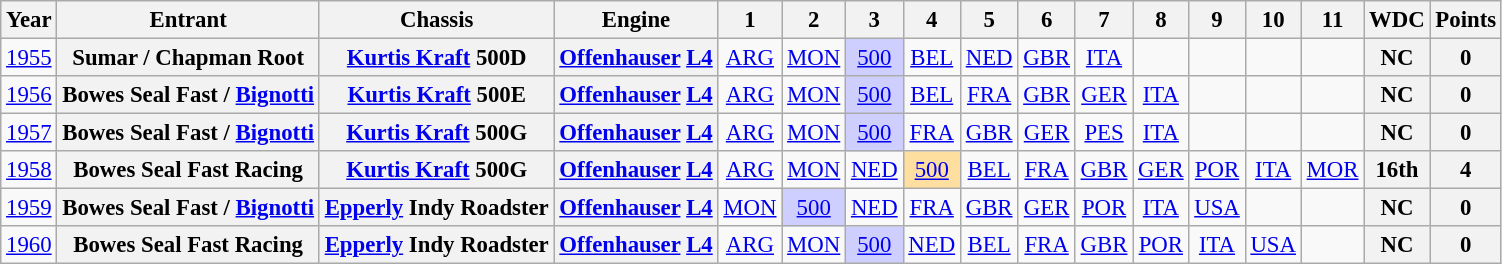<table class="wikitable" style="text-align:center; font-size:95%">
<tr>
<th>Year</th>
<th>Entrant</th>
<th>Chassis</th>
<th>Engine</th>
<th>1</th>
<th>2</th>
<th>3</th>
<th>4</th>
<th>5</th>
<th>6</th>
<th>7</th>
<th>8</th>
<th>9</th>
<th>10</th>
<th>11</th>
<th>WDC</th>
<th>Points</th>
</tr>
<tr>
<td><a href='#'>1955</a></td>
<th>Sumar / Chapman Root</th>
<th><a href='#'>Kurtis Kraft</a> 500D</th>
<th><a href='#'>Offenhauser</a> <a href='#'>L4</a></th>
<td><a href='#'>ARG</a><br></td>
<td><a href='#'>MON</a><br></td>
<td style="background:#CFCFFF;"><a href='#'>500</a><br></td>
<td><a href='#'>BEL</a><br></td>
<td><a href='#'>NED</a><br></td>
<td><a href='#'>GBR</a><br></td>
<td><a href='#'>ITA</a><br></td>
<td></td>
<td></td>
<td></td>
<td></td>
<th>NC</th>
<th>0</th>
</tr>
<tr>
<td><a href='#'>1956</a></td>
<th>Bowes Seal Fast / <a href='#'>Bignotti</a></th>
<th><a href='#'>Kurtis Kraft</a> 500E</th>
<th><a href='#'>Offenhauser</a> <a href='#'>L4</a></th>
<td><a href='#'>ARG</a><br></td>
<td><a href='#'>MON</a><br></td>
<td style="background:#CFCFFF;"><a href='#'>500</a><br></td>
<td><a href='#'>BEL</a><br></td>
<td><a href='#'>FRA</a><br></td>
<td><a href='#'>GBR</a><br></td>
<td><a href='#'>GER</a><br></td>
<td><a href='#'>ITA</a><br></td>
<td></td>
<td></td>
<td></td>
<th>NC</th>
<th>0</th>
</tr>
<tr>
<td><a href='#'>1957</a></td>
<th>Bowes Seal Fast / <a href='#'>Bignotti</a></th>
<th><a href='#'>Kurtis Kraft</a> 500G</th>
<th><a href='#'>Offenhauser</a> <a href='#'>L4</a></th>
<td><a href='#'>ARG</a><br></td>
<td><a href='#'>MON</a><br></td>
<td style="background:#CFCFFF;"><a href='#'>500</a><br></td>
<td><a href='#'>FRA</a><br></td>
<td><a href='#'>GBR</a><br></td>
<td><a href='#'>GER</a><br></td>
<td><a href='#'>PES</a><br></td>
<td><a href='#'>ITA</a><br></td>
<td></td>
<td></td>
<td></td>
<th>NC</th>
<th>0</th>
</tr>
<tr>
<td><a href='#'>1958</a></td>
<th>Bowes Seal Fast Racing</th>
<th><a href='#'>Kurtis Kraft</a> 500G</th>
<th><a href='#'>Offenhauser</a> <a href='#'>L4</a></th>
<td><a href='#'>ARG</a><br></td>
<td><a href='#'>MON</a><br></td>
<td><a href='#'>NED</a><br></td>
<td style="background:#FFDF9F;"><a href='#'>500</a><br></td>
<td><a href='#'>BEL</a><br></td>
<td><a href='#'>FRA</a><br></td>
<td><a href='#'>GBR</a><br></td>
<td><a href='#'>GER</a><br></td>
<td><a href='#'>POR</a><br></td>
<td><a href='#'>ITA</a><br></td>
<td><a href='#'>MOR</a><br></td>
<th>16th</th>
<th>4</th>
</tr>
<tr>
<td><a href='#'>1959</a></td>
<th>Bowes Seal Fast / <a href='#'>Bignotti</a></th>
<th><a href='#'>Epperly</a> Indy Roadster</th>
<th><a href='#'>Offenhauser</a> <a href='#'>L4</a></th>
<td><a href='#'>MON</a><br></td>
<td style="background:#CFCFFF;"><a href='#'>500</a><br></td>
<td><a href='#'>NED</a><br></td>
<td><a href='#'>FRA</a><br></td>
<td><a href='#'>GBR</a><br></td>
<td><a href='#'>GER</a><br></td>
<td><a href='#'>POR</a><br></td>
<td><a href='#'>ITA</a><br></td>
<td><a href='#'>USA</a><br></td>
<td></td>
<td></td>
<th>NC</th>
<th>0</th>
</tr>
<tr>
<td><a href='#'>1960</a></td>
<th>Bowes Seal Fast Racing</th>
<th><a href='#'>Epperly</a> Indy Roadster</th>
<th><a href='#'>Offenhauser</a> <a href='#'>L4</a></th>
<td><a href='#'>ARG</a><br></td>
<td><a href='#'>MON</a><br></td>
<td style="background:#CFCFFF;"><a href='#'>500</a><br></td>
<td><a href='#'>NED</a><br></td>
<td><a href='#'>BEL</a><br></td>
<td><a href='#'>FRA</a><br></td>
<td><a href='#'>GBR</a><br></td>
<td><a href='#'>POR</a><br></td>
<td><a href='#'>ITA</a><br></td>
<td><a href='#'>USA</a><br></td>
<td></td>
<th>NC</th>
<th>0</th>
</tr>
</table>
